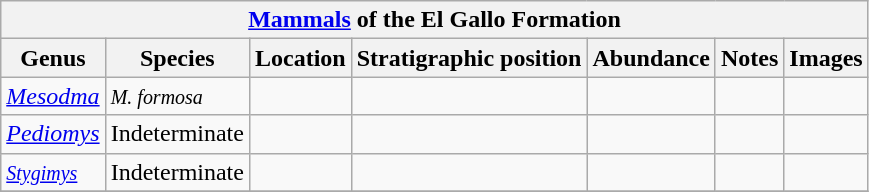<table class="wikitable" align="center">
<tr>
<th colspan="7" align="center"><strong><a href='#'>Mammals</a> of the El Gallo Formation</strong></th>
</tr>
<tr>
<th>Genus</th>
<th>Species</th>
<th>Location</th>
<th>Stratigraphic position</th>
<th>Abundance</th>
<th>Notes</th>
<th>Images</th>
</tr>
<tr>
<td><em><a href='#'>Mesodma</a></em></td>
<td><small><em>M. formosa</em></small></td>
<td></td>
<td></td>
<td></td>
<td></td>
<td></td>
</tr>
<tr>
<td><em><a href='#'>Pediomys</a></em></td>
<td>Indeterminate</td>
<td></td>
<td></td>
<td></td>
<td></td>
<td></td>
</tr>
<tr>
<td><small><em><a href='#'>Stygimys</a></em></small></td>
<td>Indeterminate</td>
<td></td>
<td></td>
<td></td>
<td></td>
<td></td>
</tr>
<tr>
</tr>
</table>
